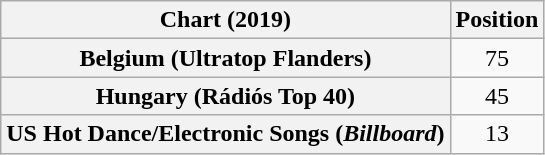<table class="wikitable sortable plainrowheaders" style="text-align:center">
<tr>
<th scope="col">Chart (2019)</th>
<th scope="col">Position</th>
</tr>
<tr>
<th scope="row">Belgium (Ultratop Flanders)</th>
<td>75</td>
</tr>
<tr>
<th scope="row">Hungary (Rádiós Top 40)</th>
<td>45</td>
</tr>
<tr>
<th scope="row">US Hot Dance/Electronic Songs (<em>Billboard</em>)</th>
<td>13</td>
</tr>
</table>
